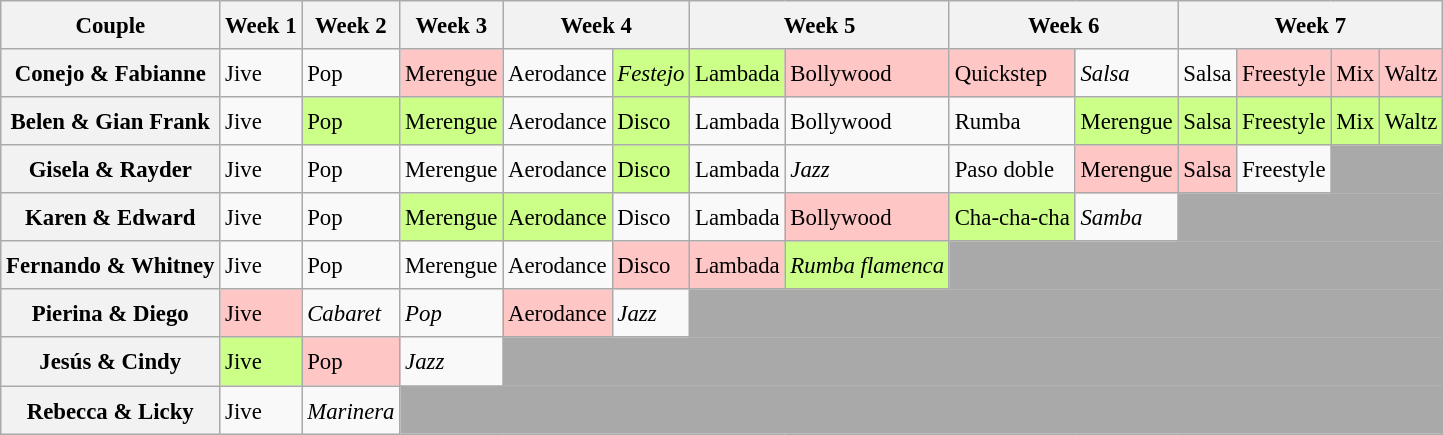<table class="wikitable" style="text-align:left; font-size:95%; line-height:25px;">
<tr>
<th>Couple</th>
<th>Week 1</th>
<th>Week 2</th>
<th>Week 3</th>
<th colspan="2">Week 4</th>
<th colspan="2">Week 5</th>
<th colspan="2">Week 6</th>
<th colspan="4">Week 7</th>
</tr>
<tr>
<th>Conejo & Fabianne</th>
<td>Jive</td>
<td>Pop</td>
<td style="background:#ffc6c6;">Merengue</td>
<td>Aerodance</td>
<td style="background:#ccff88;"><em>Festejo</em></td>
<td style="background:#ccff88;">Lambada</td>
<td style="background:#ffc6c6;">Bollywood</td>
<td style="background:#ffc6c6;">Quickstep</td>
<td><em>Salsa</em></td>
<td>Salsa</td>
<td style="background:#ffc6c6;">Freestyle</td>
<td style="background:#ffc6c6;">Mix</td>
<td style="background:#ffc6c6;">Waltz</td>
</tr>
<tr>
<th>Belen & Gian Frank</th>
<td>Jive</td>
<td style="background:#ccff88;">Pop</td>
<td style="background:#ccff88;">Merengue</td>
<td>Aerodance</td>
<td style="background:#ccff88;">Disco</td>
<td>Lambada</td>
<td>Bollywood</td>
<td>Rumba</td>
<td style="background:#ccff88;">Merengue</td>
<td style="background:#ccff88;">Salsa</td>
<td style="background:#ccff88;">Freestyle</td>
<td style="background:#ccff88;">Mix</td>
<td style="background:#ccff88;">Waltz</td>
</tr>
<tr>
<th>Gisela & Rayder</th>
<td>Jive</td>
<td>Pop</td>
<td>Merengue</td>
<td>Aerodance</td>
<td style="background:#ccff88;">Disco</td>
<td>Lambada</td>
<td><em>Jazz</em></td>
<td>Paso doble</td>
<td style="background:#ffc6c6;">Merengue</td>
<td style="background:#ffc6c6;">Salsa</td>
<td>Freestyle</td>
<td style="background:darkgray;" colspan=2></td>
</tr>
<tr>
<th>Karen & Edward</th>
<td>Jive</td>
<td>Pop</td>
<td style="background:#ccff88;">Merengue</td>
<td style="background:#ccff88;">Aerodance</td>
<td>Disco</td>
<td>Lambada</td>
<td style="background:#ffc6c6;">Bollywood</td>
<td style="background:#ccff88;">Cha-cha-cha</td>
<td><em>Samba</em></td>
<td style="background:darkgray;" colspan=4></td>
</tr>
<tr>
<th>Fernando & Whitney</th>
<td>Jive</td>
<td>Pop</td>
<td>Merengue</td>
<td>Aerodance</td>
<td style="background:#ffc6c6;">Disco</td>
<td style="background:#ffc6c6;">Lambada</td>
<td style="background:#ccff88;"><em>Rumba flamenca</em></td>
<td style="background:darkgray;" colspan=6></td>
</tr>
<tr>
<th>Pierina & Diego</th>
<td style="background:#ffc6c6;">Jive</td>
<td><em>Cabaret</em></td>
<td><em>Pop</em></td>
<td style="background:#ffc6c6;">Aerodance</td>
<td><em>Jazz</em></td>
<td style="background:darkgray;" colspan=8></td>
</tr>
<tr>
<th>Jesús & Cindy</th>
<td style="background:#ccff88;">Jive</td>
<td style="background:#ffc6c6;">Pop</td>
<td><em>Jazz</em></td>
<td style="background:darkgray;" colspan=10></td>
</tr>
<tr>
<th>Rebecca & Licky</th>
<td>Jive</td>
<td><em>Marinera</em></td>
<td style="background:darkgray;" colspan=12></td>
</tr>
</table>
